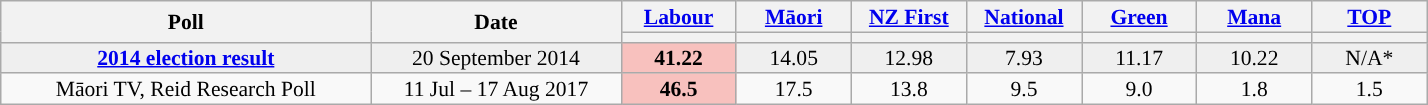<table class="wikitable" style="font-size:90%; line-height:14px; text-align:center">
<tr>
<th style="width:240px;" rowspan="2">Poll</th>
<th style="width:160px;" rowspan="2">Date </th>
<th style="width:70px;" r bgcolor=><a href='#'>Labour</a></th>
<th style="width:70px;" r bgcolor=><a href='#'>Māori</a></th>
<th style="width:70px;" r bgcolor=><a href='#'>NZ First</a></th>
<th style="width:70px;" r bgcolor=><a href='#'>National</a></th>
<th style="width:70px;" r bgcolor=><a href='#'>Green</a></th>
<th style="width:70px;" r bgcolor=><a href='#'>Mana</a></th>
<th style="width:70px;" r bgcolor=><a href='#'>TOP</a></th>
</tr>
<tr>
<th class="unsortable" style="color:inherit;background:"></th>
<th class="unsortable" style="color:inherit;background:"></th>
<th class="unsortable" style="color:inherit;background:"></th>
<th class="unsortable" style="color:inherit;background:"></th>
<th class="unsortable" style="color:inherit;background:"></th>
<th class="unsortable" style="color:inherit;background:"></th>
<th class="unsortable" style="color:inherit;background:"></th>
</tr>
<tr style="background:#EFEFEF; font-weight:italic;">
<td><strong><a href='#'>2014 election result</a></strong></td>
<td>20 September 2014</td>
<td style="background:#F8C1BE"><strong>41.22</strong></td>
<td>14.05</td>
<td>12.98</td>
<td>7.93</td>
<td>11.17</td>
<td>10.22</td>
<td>N/A*</td>
</tr>
<tr>
<td>Māori TV, Reid Research Poll</td>
<td>11 Jul – 17 Aug 2017</td>
<td style="background:#F8C1BE"><strong>46.5</strong></td>
<td>17.5</td>
<td>13.8</td>
<td>9.5</td>
<td>9.0</td>
<td>1.8</td>
<td>1.5</td>
</tr>
</table>
